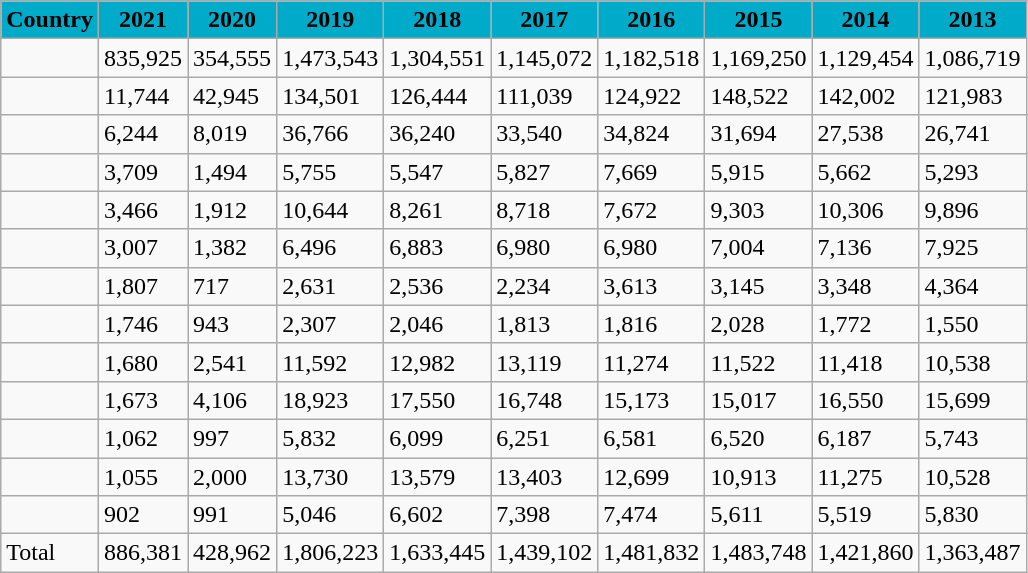<table class="wikitable sortable">
<tr>
<th style=background:#00abc9>Country</th>
<th style="background:#00abc9">2021</th>
<th style="background:#00abc9">2020</th>
<th style="background:#00abc9">2019</th>
<th style="background:#00abc9">2018</th>
<th style="background:#00abc9">2017</th>
<th style="background:#00abc9">2016</th>
<th style="background:#00abc9">2015</th>
<th style="background:#00abc9">2014</th>
<th style="background:#00abc9">2013</th>
</tr>
<tr>
<td></td>
<td>835,925</td>
<td>354,555</td>
<td>1,473,543</td>
<td>1,304,551</td>
<td>1,145,072</td>
<td>1,182,518</td>
<td>1,169,250</td>
<td>1,129,454</td>
<td>1,086,719</td>
</tr>
<tr>
<td></td>
<td>11,744</td>
<td>42,945</td>
<td>134,501</td>
<td>126,444</td>
<td>111,039</td>
<td>124,922</td>
<td>148,522</td>
<td>142,002</td>
<td>121,983</td>
</tr>
<tr>
<td></td>
<td>6,244</td>
<td>8,019</td>
<td>36,766</td>
<td>36,240</td>
<td>33,540</td>
<td>34,824</td>
<td>31,694</td>
<td>27,538</td>
<td>26,741</td>
</tr>
<tr>
<td></td>
<td>3,709</td>
<td>1,494</td>
<td>5,755</td>
<td>5,547</td>
<td>5,827</td>
<td>7,669</td>
<td>5,915</td>
<td>5,662</td>
<td>5,293</td>
</tr>
<tr>
<td></td>
<td>3,466</td>
<td>1,912</td>
<td>10,644</td>
<td>8,261</td>
<td>8,718</td>
<td>7,672</td>
<td>9,303</td>
<td>10,306</td>
<td>9,896</td>
</tr>
<tr>
<td></td>
<td>3,007</td>
<td>1,382</td>
<td>6,496</td>
<td>6,883</td>
<td>6,980</td>
<td>6,980</td>
<td>7,004</td>
<td>7,136</td>
<td>7,925</td>
</tr>
<tr>
<td></td>
<td>1,807</td>
<td>717</td>
<td>2,631</td>
<td>2,536</td>
<td>2,234</td>
<td>3,613</td>
<td>3,145</td>
<td>3,348</td>
<td>4,364</td>
</tr>
<tr>
<td></td>
<td>1,746</td>
<td>943</td>
<td>2,307</td>
<td>2,046</td>
<td>1,813</td>
<td>1,816</td>
<td>2,028</td>
<td>1,772</td>
<td>1,550</td>
</tr>
<tr>
<td></td>
<td>1,680</td>
<td>2,541</td>
<td>11,592</td>
<td>12,982</td>
<td>13,119</td>
<td>11,274</td>
<td>11,522</td>
<td>11,418</td>
<td>10,538</td>
</tr>
<tr>
<td></td>
<td>1,673</td>
<td>4,106</td>
<td>18,923</td>
<td>17,550</td>
<td>16,748</td>
<td>15,173</td>
<td>15,017</td>
<td>16,550</td>
<td>15,699</td>
</tr>
<tr>
<td></td>
<td>1,062</td>
<td>997</td>
<td>5,832</td>
<td>6,099</td>
<td>6,251</td>
<td>6,581</td>
<td>6,520</td>
<td>6,187</td>
<td>5,743</td>
</tr>
<tr>
<td></td>
<td>1,055</td>
<td>2,000</td>
<td>13,730</td>
<td>13,579</td>
<td>13,403</td>
<td>12,699</td>
<td>10,913</td>
<td>11,275</td>
<td>10,528</td>
</tr>
<tr>
<td></td>
<td>902</td>
<td>991</td>
<td>5,046</td>
<td>6,602</td>
<td>7,398</td>
<td>7,474</td>
<td>5,611</td>
<td>5,519</td>
<td>5,830</td>
</tr>
<tr>
<td>Total</td>
<td>886,381</td>
<td>428,962</td>
<td>1,806,223</td>
<td>1,633,445</td>
<td>1,439,102</td>
<td>1,481,832</td>
<td>1,483,748</td>
<td>1,421,860</td>
<td>1,363,487</td>
</tr>
</table>
